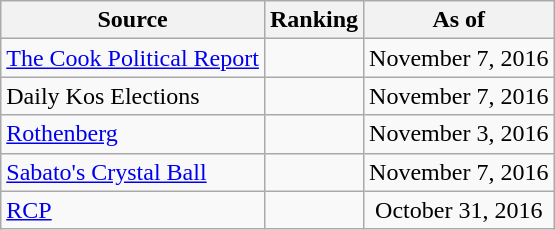<table class="wikitable" style="text-align:center">
<tr>
<th>Source</th>
<th>Ranking</th>
<th>As of</th>
</tr>
<tr>
<td align=left><a href='#'>The Cook Political Report</a></td>
<td></td>
<td>November 7, 2016</td>
</tr>
<tr>
<td align=left>Daily Kos Elections</td>
<td></td>
<td>November 7, 2016</td>
</tr>
<tr>
<td align=left><a href='#'>Rothenberg</a></td>
<td></td>
<td>November 3, 2016</td>
</tr>
<tr>
<td align=left><a href='#'>Sabato's Crystal Ball</a></td>
<td></td>
<td>November 7, 2016</td>
</tr>
<tr>
<td align="left"><a href='#'>RCP</a></td>
<td></td>
<td>October 31, 2016</td>
</tr>
</table>
